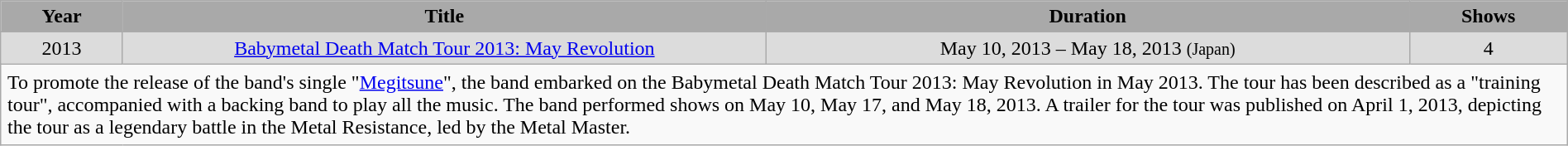<table class="wikitable" style="width:100%;">
<tr>
<th style="width:20px; background:darkGrey;">Year</th>
<th style="width:200px; background:darkGrey;">Title</th>
<th style="width:200px; background:darkGrey;">Duration</th>
<th style="width:20px; background:darkGrey;">Shows</th>
</tr>
<tr style="text-align:center; background:#dcdcdc;">
<td>2013</td>
<td style="background:#dcdcdc; text-align:center;"><a href='#'>Babymetal Death Match Tour 2013: May Revolution</a></td>
<td style="background:#dcdcdc; text-align:center;">May 10, 2013 – May 18, 2013 <small>(Japan)</small></td>
<td style="background:#dcdcdc; text-align:center;">4</td>
</tr>
<tr>
<td colspan="14" style="border-bottom-width:1px; padding:5px;">To promote the release of the band's single "<a href='#'>Megitsune</a>", the band embarked on the Babymetal Death Match Tour 2013: May Revolution in May 2013. The tour has been described as a "training tour", accompanied with a backing band to play all the music. The band performed shows on May 10, May 17, and May 18, 2013. A trailer for the tour was published on April 1, 2013, depicting the tour as a legendary battle in the Metal Resistance, led by the Metal Master.</td>
</tr>
</table>
